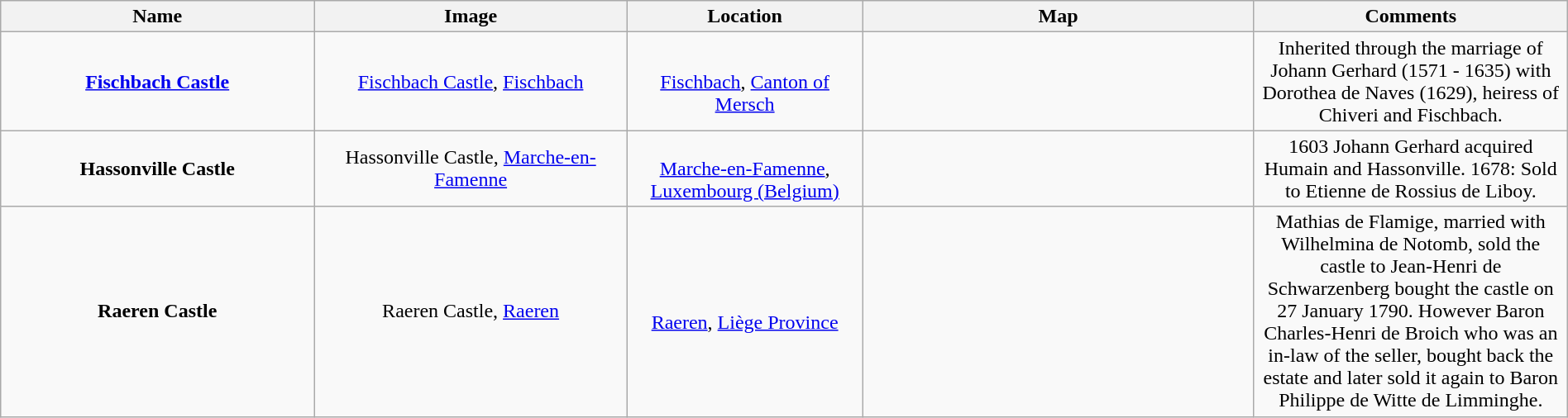<table class="wikitable" style="text-align:center; width:100%">
<tr>
<th width=20%>Name</th>
<th width=20%>Image</th>
<th width=15%>Location</th>
<th width=25%>Map</th>
<th width=20%>Comments</th>
</tr>
<tr>
<td><strong><a href='#'>Fischbach Castle</a></strong></td>
<td> <a href='#'>Fischbach Castle</a>, <a href='#'>Fischbach</a></td>
<td><br><a href='#'>Fischbach</a>, <a href='#'>Canton of Mersch</a></td>
<td></td>
<td>Inherited through the marriage of Johann Gerhard (1571 - 1635) with Dorothea de Naves (1629), heiress of Chiveri and Fischbach.</td>
</tr>
<tr>
<td><strong>Hassonville Castle</strong></td>
<td> Hassonville Castle, <a href='#'>Marche-en-Famenne</a></td>
<td><br><a href='#'>Marche-en-Famenne</a>, <a href='#'>Luxembourg (Belgium)</a></td>
<td></td>
<td>1603 Johann Gerhard  acquired Humain and Hassonville. 1678: Sold to Etienne de Rossius de Liboy.</td>
</tr>
<tr>
<td><strong>Raeren Castle</strong></td>
<td> Raeren Castle, <a href='#'>Raeren</a></td>
<td><br><a href='#'>Raeren</a>, <a href='#'>Liège Province</a></td>
<td></td>
<td>Mathias de Flamige, married with Wilhelmina de Notomb, sold the castle to Jean-Henri de Schwarzenberg bought the castle on 27 January 1790. However Baron Charles-Henri de Broich who was an in-law of the seller, bought back the estate and later sold it again to Baron Philippe de Witte de Limminghe.</td>
</tr>
</table>
